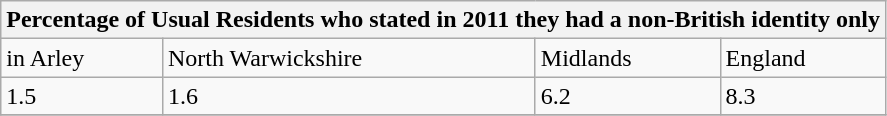<table class="wikitable">
<tr>
<th colspan="4">Percentage of Usual Residents who stated in 2011 they had a non-British identity only</th>
</tr>
<tr>
<td>in Arley</td>
<td>North Warwickshire</td>
<td>Midlands</td>
<td>England</td>
</tr>
<tr>
<td>1.5</td>
<td>1.6</td>
<td>6.2</td>
<td>8.3</td>
</tr>
<tr>
</tr>
</table>
